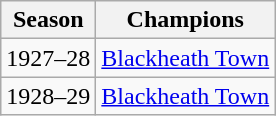<table class="wikitable" style="text-align: left">
<tr>
<th>Season</th>
<th>Champions</th>
</tr>
<tr>
<td>1927–28</td>
<td><a href='#'>Blackheath Town</a></td>
</tr>
<tr>
<td>1928–29</td>
<td><a href='#'>Blackheath Town</a></td>
</tr>
</table>
